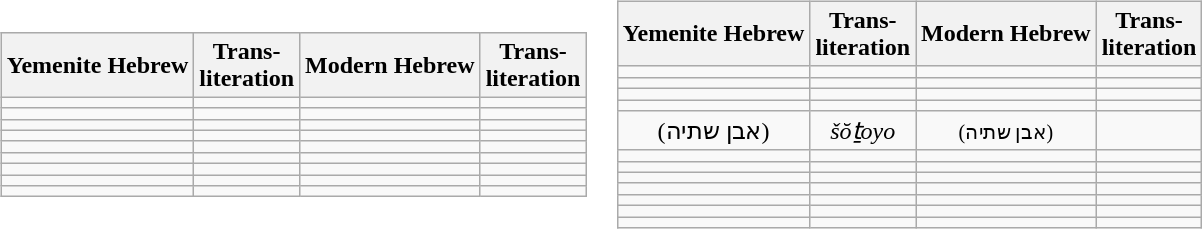<table>
<tr>
<td><br><table class="wikitable" style="text-align:center;">
<tr>
<th>Yemenite Hebrew</th>
<th>Trans-<br>literation</th>
<th>Modern Hebrew</th>
<th>Trans-<br>literation</th>
</tr>
<tr>
<td></td>
<td></td>
<td></td>
<td></td>
</tr>
<tr>
<td></td>
<td></td>
<td></td>
<td></td>
</tr>
<tr>
<td></td>
<td></td>
<td></td>
<td></td>
</tr>
<tr>
<td></td>
<td></td>
<td></td>
<td></td>
</tr>
<tr>
<td></td>
<td></td>
<td></td>
<td></td>
</tr>
<tr>
<td></td>
<td></td>
<td></td>
<td></td>
</tr>
<tr>
<td></td>
<td></td>
<td></td>
<td></td>
</tr>
<tr>
<td></td>
<td></td>
<td></td>
<td></td>
</tr>
<tr>
<td></td>
<td></td>
<td></td>
<td></td>
</tr>
</table>
</td>
<td><br><table class="wikitable" style="text-align:center;">
<tr>
<th>Yemenite Hebrew</th>
<th>Trans-<br>literation</th>
<th>Modern Hebrew</th>
<th>Trans-<br>literation</th>
</tr>
<tr>
<td></td>
<td></td>
<td></td>
<td></td>
</tr>
<tr>
<td></td>
<td></td>
<td></td>
<td></td>
</tr>
<tr>
<td></td>
<td></td>
<td></td>
<td></td>
</tr>
<tr>
<td></td>
<td></td>
<td></td>
<td></td>
</tr>
<tr>
<td> (אבן שתיה)</td>
<td><em>šŏṯoyo</em></td>
<td> <small>(אבן שתיה)</small></td>
<td></td>
</tr>
<tr>
<td></td>
<td></td>
<td></td>
<td></td>
</tr>
<tr>
<td></td>
<td></td>
<td></td>
<td></td>
</tr>
<tr>
<td></td>
<td></td>
<td></td>
<td></td>
</tr>
<tr>
<td></td>
<td></td>
<td></td>
<td></td>
</tr>
<tr>
<td></td>
<td></td>
<td></td>
<td></td>
</tr>
<tr>
<td></td>
<td></td>
<td></td>
<td></td>
</tr>
<tr>
<td></td>
<td></td>
<td></td>
<td></td>
</tr>
</table>
</td>
</tr>
</table>
